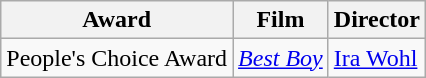<table class="wikitable">
<tr>
<th>Award</th>
<th>Film</th>
<th>Director</th>
</tr>
<tr>
<td>People's Choice Award</td>
<td><em><a href='#'>Best Boy</a></em></td>
<td><a href='#'>Ira Wohl</a></td>
</tr>
</table>
